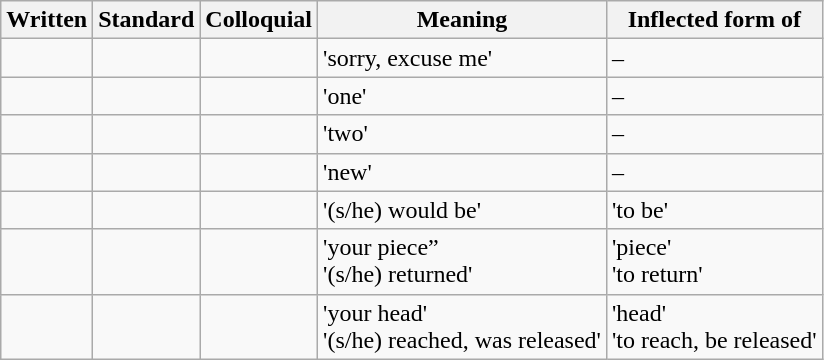<table class="wikitable">
<tr>
<th>Written</th>
<th>Standard</th>
<th>Colloquial</th>
<th>Meaning</th>
<th>Inflected form of</th>
</tr>
<tr>
<td></td>
<td></td>
<td></td>
<td>'sorry, excuse me'</td>
<td>–</td>
</tr>
<tr>
<td></td>
<td></td>
<td></td>
<td>'one'</td>
<td>–</td>
</tr>
<tr>
<td></td>
<td></td>
<td></td>
<td>'two'</td>
<td>–</td>
</tr>
<tr>
<td></td>
<td></td>
<td></td>
<td>'new'</td>
<td>–</td>
</tr>
<tr>
<td></td>
<td></td>
<td></td>
<td>'(s/he) would be'</td>
<td> 'to be'</td>
</tr>
<tr>
<td></td>
<td></td>
<td></td>
<td>'your piece”<br>'(s/he) returned'</td>
<td> 'piece'<br> 'to return'</td>
</tr>
<tr>
<td></td>
<td></td>
<td></td>
<td>'your head'<br>'(s/he) reached, was released'</td>
<td> 'head'<br> 'to reach, be released'</td>
</tr>
</table>
